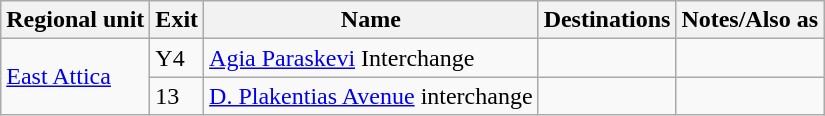<table class="wikitable collapsible uncollapsed">
<tr>
<th scope="col">Regional unit</th>
<th scope="col">Exit</th>
<th scope="col">Name</th>
<th scope="col">Destinations</th>
<th scope="col">Notes/Also as</th>
</tr>
<tr>
<td rowspan= 2><a href='#'>East Attica</a></td>
<td>Y4</td>
<td><a href='#'>Agia Paraskevi</a> Interchange</td>
<td></td>
</tr>
<tr>
<td>13</td>
<td><a href='#'>D. Plakentias Avenue</a> interchange</td>
<td> </td>
<td></td>
</tr>
</table>
